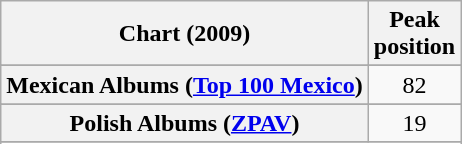<table class="wikitable sortable plainrowheaders">
<tr>
<th scope="col">Chart (2009)</th>
<th scope="col">Peak<br>position</th>
</tr>
<tr>
</tr>
<tr>
</tr>
<tr>
</tr>
<tr>
</tr>
<tr>
</tr>
<tr>
</tr>
<tr>
</tr>
<tr>
</tr>
<tr>
</tr>
<tr>
</tr>
<tr>
</tr>
<tr>
</tr>
<tr>
</tr>
<tr>
</tr>
<tr>
<th scope="row">Mexican Albums (<a href='#'>Top 100 Mexico</a>)</th>
<td align="center">82</td>
</tr>
<tr>
</tr>
<tr>
</tr>
<tr>
<th scope="row">Polish Albums (<a href='#'>ZPAV</a>)</th>
<td align="center">19</td>
</tr>
<tr>
</tr>
<tr>
</tr>
<tr>
</tr>
<tr>
</tr>
<tr>
</tr>
<tr>
</tr>
<tr>
</tr>
<tr>
</tr>
<tr>
</tr>
<tr>
</tr>
</table>
